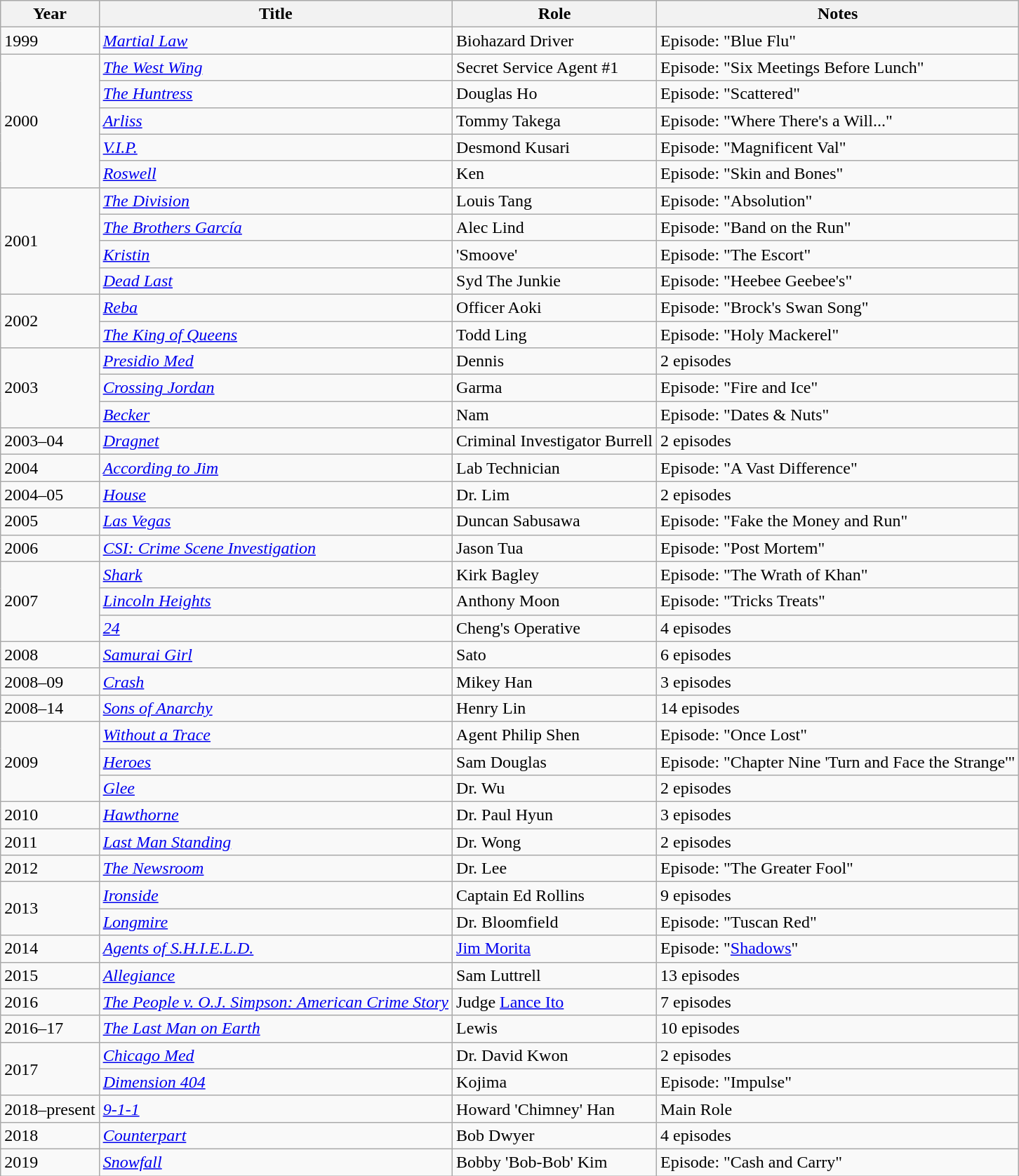<table class="wikitable sortable">
<tr>
<th>Year</th>
<th>Title</th>
<th>Role</th>
<th>Notes</th>
</tr>
<tr>
<td>1999</td>
<td><em><a href='#'>Martial Law</a></em></td>
<td>Biohazard Driver</td>
<td>Episode: "Blue Flu"</td>
</tr>
<tr>
<td rowspan="5">2000</td>
<td><em><a href='#'>The West Wing</a></em></td>
<td>Secret Service Agent #1</td>
<td>Episode: "Six Meetings Before Lunch"</td>
</tr>
<tr>
<td><em><a href='#'>The Huntress</a></em></td>
<td>Douglas Ho</td>
<td>Episode: "Scattered"</td>
</tr>
<tr>
<td><em><a href='#'>Arliss</a></em></td>
<td>Tommy Takega</td>
<td>Episode: "Where There's a Will..."</td>
</tr>
<tr>
<td><em><a href='#'>V.I.P.</a></em></td>
<td>Desmond Kusari</td>
<td>Episode: "Magnificent Val"</td>
</tr>
<tr>
<td><em><a href='#'>Roswell</a></em></td>
<td>Ken</td>
<td>Episode: "Skin and Bones"</td>
</tr>
<tr>
<td rowspan="4">2001</td>
<td><em><a href='#'>The Division</a></em></td>
<td>Louis Tang</td>
<td>Episode: "Absolution"</td>
</tr>
<tr>
<td><em><a href='#'>The Brothers García</a></em></td>
<td>Alec Lind</td>
<td>Episode: "Band on the Run"</td>
</tr>
<tr>
<td><em><a href='#'>Kristin</a></em></td>
<td>'Smoove'</td>
<td>Episode: "The Escort"</td>
</tr>
<tr>
<td><em><a href='#'>Dead Last</a></em></td>
<td>Syd The Junkie</td>
<td>Episode: "Heebee Geebee's"</td>
</tr>
<tr>
<td rowspan="2">2002</td>
<td><em><a href='#'>Reba</a></em></td>
<td>Officer Aoki</td>
<td>Episode: "Brock's Swan Song"</td>
</tr>
<tr>
<td><em><a href='#'>The King of Queens</a></em></td>
<td>Todd Ling</td>
<td>Episode: "Holy Mackerel"</td>
</tr>
<tr>
<td rowspan="3">2003</td>
<td><em><a href='#'>Presidio Med</a></em></td>
<td>Dennis</td>
<td>2 episodes</td>
</tr>
<tr>
<td><em><a href='#'>Crossing Jordan</a></em></td>
<td>Garma</td>
<td>Episode: "Fire and Ice"</td>
</tr>
<tr>
<td><em><a href='#'>Becker</a></em></td>
<td>Nam</td>
<td>Episode: "Dates & Nuts"</td>
</tr>
<tr>
<td>2003–04</td>
<td><em><a href='#'>Dragnet</a></em></td>
<td>Criminal Investigator Burrell</td>
<td>2 episodes</td>
</tr>
<tr>
<td>2004</td>
<td><em><a href='#'>According to Jim</a></em></td>
<td>Lab Technician</td>
<td>Episode: "A Vast Difference"</td>
</tr>
<tr>
<td>2004–05</td>
<td><em><a href='#'>House</a></em></td>
<td>Dr. Lim</td>
<td>2 episodes</td>
</tr>
<tr>
<td>2005</td>
<td><em><a href='#'>Las Vegas</a></em></td>
<td>Duncan Sabusawa</td>
<td>Episode: "Fake the Money and Run"</td>
</tr>
<tr>
<td>2006</td>
<td><em><a href='#'>CSI: Crime Scene Investigation</a></em></td>
<td>Jason Tua</td>
<td>Episode: "Post Mortem"</td>
</tr>
<tr>
<td rowspan="3">2007</td>
<td><em><a href='#'>Shark</a></em></td>
<td>Kirk Bagley</td>
<td>Episode: "The Wrath of Khan"</td>
</tr>
<tr>
<td><em><a href='#'>Lincoln Heights</a></em></td>
<td>Anthony Moon</td>
<td>Episode: "Tricks Treats"</td>
</tr>
<tr>
<td><em><a href='#'>24</a></em></td>
<td>Cheng's Operative</td>
<td>4 episodes</td>
</tr>
<tr>
<td>2008</td>
<td><em><a href='#'>Samurai Girl</a></em></td>
<td>Sato</td>
<td>6 episodes</td>
</tr>
<tr>
<td>2008–09</td>
<td><em><a href='#'>Crash</a></em></td>
<td>Mikey Han</td>
<td>3 episodes</td>
</tr>
<tr>
<td>2008–14</td>
<td><em><a href='#'>Sons of Anarchy</a></em></td>
<td>Henry Lin</td>
<td>14 episodes</td>
</tr>
<tr>
<td rowspan="3">2009</td>
<td><em><a href='#'>Without a Trace</a></em></td>
<td>Agent Philip Shen</td>
<td>Episode: "Once Lost"</td>
</tr>
<tr>
<td><em><a href='#'>Heroes</a></em></td>
<td>Sam Douglas</td>
<td>Episode: "Chapter Nine 'Turn and Face the Strange'"</td>
</tr>
<tr>
<td><em><a href='#'>Glee</a></em></td>
<td>Dr. Wu</td>
<td>2 episodes</td>
</tr>
<tr>
<td>2010</td>
<td><em><a href='#'>Hawthorne</a></em></td>
<td>Dr. Paul Hyun</td>
<td>3 episodes</td>
</tr>
<tr>
<td>2011</td>
<td><em><a href='#'>Last Man Standing</a></em></td>
<td>Dr. Wong</td>
<td>2 episodes</td>
</tr>
<tr>
<td>2012</td>
<td><em><a href='#'>The Newsroom</a></em></td>
<td>Dr. Lee</td>
<td>Episode: "The Greater Fool"</td>
</tr>
<tr>
<td rowspan="2">2013</td>
<td><em><a href='#'>Ironside</a></em></td>
<td>Captain Ed Rollins</td>
<td>9 episodes</td>
</tr>
<tr>
<td><em><a href='#'>Longmire</a></em></td>
<td>Dr. Bloomfield</td>
<td>Episode: "Tuscan Red"</td>
</tr>
<tr>
<td>2014</td>
<td><em><a href='#'>Agents of S.H.I.E.L.D.</a></em></td>
<td><a href='#'>Jim Morita</a></td>
<td>Episode: "<a href='#'>Shadows</a>"</td>
</tr>
<tr>
<td>2015</td>
<td><em><a href='#'>Allegiance</a></em></td>
<td>Sam Luttrell</td>
<td>13 episodes</td>
</tr>
<tr>
<td>2016</td>
<td><em><a href='#'>The People v. O.J. Simpson: American Crime Story</a></em></td>
<td>Judge <a href='#'>Lance Ito</a></td>
<td>7 episodes</td>
</tr>
<tr>
<td>2016–17</td>
<td><em><a href='#'>The Last Man on Earth</a></em></td>
<td>Lewis</td>
<td>10 episodes</td>
</tr>
<tr>
<td rowspan="2">2017</td>
<td><em><a href='#'>Chicago Med</a></em></td>
<td>Dr. David Kwon</td>
<td>2 episodes</td>
</tr>
<tr>
<td><em><a href='#'>Dimension 404</a></em></td>
<td>Kojima</td>
<td>Episode: "Impulse"</td>
</tr>
<tr>
<td>2018–present</td>
<td><em><a href='#'>9-1-1</a></em></td>
<td>Howard 'Chimney' Han</td>
<td>Main Role</td>
</tr>
<tr>
<td>2018</td>
<td><em><a href='#'>Counterpart</a></em></td>
<td>Bob Dwyer</td>
<td>4 episodes</td>
</tr>
<tr>
<td>2019</td>
<td><em><a href='#'>Snowfall</a></em></td>
<td>Bobby 'Bob-Bob' Kim</td>
<td>Episode: "Cash and Carry"</td>
</tr>
</table>
